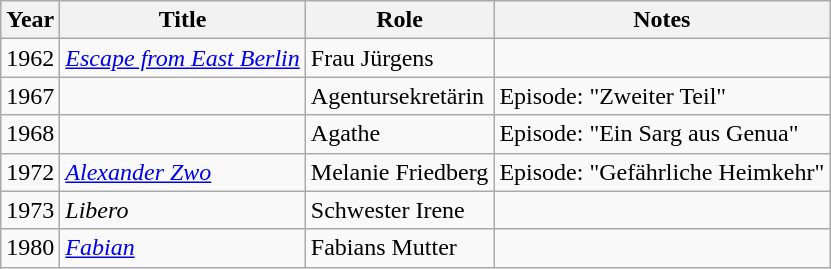<table class="wikitable">
<tr>
<th>Year</th>
<th>Title</th>
<th>Role</th>
<th>Notes</th>
</tr>
<tr>
<td>1962</td>
<td><em><a href='#'>Escape from East Berlin</a></em></td>
<td>Frau Jürgens</td>
<td></td>
</tr>
<tr>
<td>1967</td>
<td><em></em></td>
<td>Agentursekretärin</td>
<td>Episode: "Zweiter Teil"</td>
</tr>
<tr>
<td>1968</td>
<td><em></em></td>
<td>Agathe</td>
<td>Episode: "Ein Sarg aus Genua"</td>
</tr>
<tr>
<td>1972</td>
<td><em><a href='#'>Alexander Zwo</a></em></td>
<td>Melanie Friedberg</td>
<td>Episode: "Gefährliche Heimkehr"</td>
</tr>
<tr>
<td>1973</td>
<td><em>Libero</em></td>
<td>Schwester Irene</td>
<td></td>
</tr>
<tr>
<td>1980</td>
<td><em><a href='#'>Fabian</a></em></td>
<td>Fabians Mutter</td>
<td></td>
</tr>
</table>
